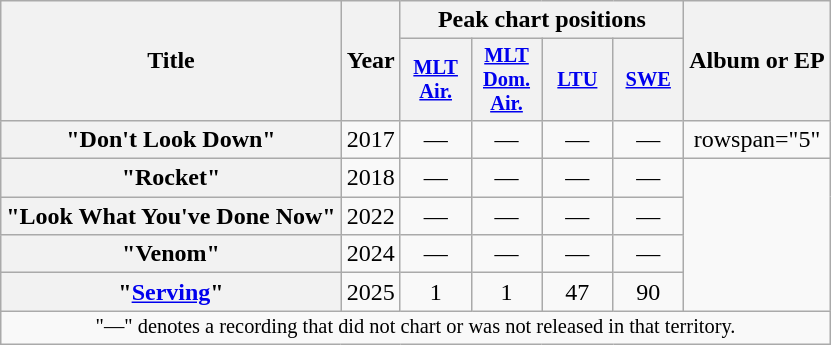<table class="wikitable plainrowheaders" style="text-align:center;">
<tr>
<th scope="col" rowspan="2">Title</th>
<th scope="col" rowspan="2">Year</th>
<th colspan="4">Peak chart positions</th>
<th scope="col" rowspan="2">Album or EP</th>
</tr>
<tr>
<th scope="col" style="width:3em;font-size:85%;"><a href='#'>MLT<br>Air.</a><br></th>
<th scope="col" style="width:3em;font-size:85%;"><a href='#'>MLT<br>Dom.<br>Air.</a><br></th>
<th scope="col" style="width:3em;font-size:85%;"><a href='#'>LTU</a><br></th>
<th scope="col" style="width:3em;font-size:85%;"><a href='#'>SWE</a><br></th>
</tr>
<tr>
<th scope="row">"Don't Look Down"</th>
<td>2017</td>
<td>—</td>
<td>—</td>
<td>—</td>
<td>—</td>
<td>rowspan="5" </td>
</tr>
<tr>
<th scope="row">"Rocket"</th>
<td>2018</td>
<td>—</td>
<td>—</td>
<td>—</td>
<td>—</td>
</tr>
<tr>
<th scope="row">"Look What You've Done Now"</th>
<td>2022</td>
<td>—</td>
<td>—</td>
<td>—</td>
<td>—</td>
</tr>
<tr>
<th scope="row">"Venom"</th>
<td>2024</td>
<td>—</td>
<td>—</td>
<td>—</td>
<td>—</td>
</tr>
<tr>
<th scope="row">"<a href='#'>Serving</a>"</th>
<td>2025</td>
<td>1</td>
<td>1</td>
<td>47</td>
<td>90</td>
</tr>
<tr>
<td colspan="7" style="font-size:85%">"—" denotes a recording that did not chart or was not released in that territory.</td>
</tr>
</table>
